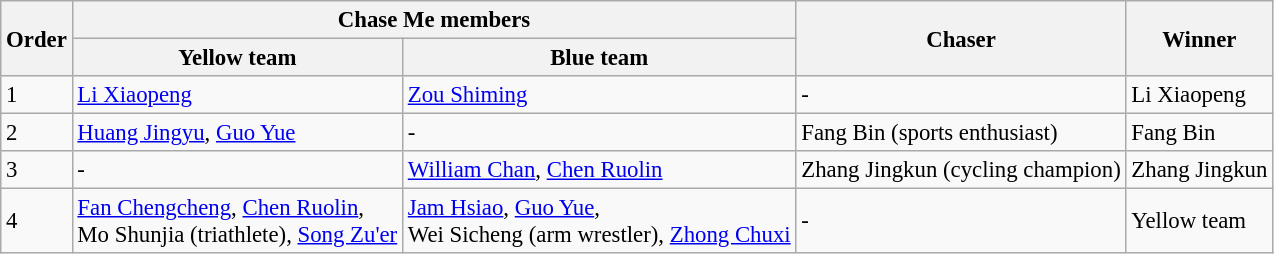<table class="wikitable" style="font-size:95%; text-align:left;">
<tr>
<th rowspan="2">Order</th>
<th colspan="2">Chase Me members</th>
<th rowspan="2">Chaser</th>
<th rowspan="2">Winner</th>
</tr>
<tr>
<th>Yellow team</th>
<th>Blue team</th>
</tr>
<tr>
<td>1</td>
<td><a href='#'>Li Xiaopeng</a></td>
<td><a href='#'>Zou Shiming</a></td>
<td>-</td>
<td>Li Xiaopeng</td>
</tr>
<tr>
<td>2</td>
<td><a href='#'>Huang Jingyu</a>, <a href='#'>Guo Yue</a></td>
<td>-</td>
<td>Fang Bin (sports enthusiast)</td>
<td>Fang Bin</td>
</tr>
<tr>
<td>3</td>
<td>-</td>
<td><a href='#'>William Chan</a>, <a href='#'>Chen Ruolin</a></td>
<td>Zhang Jingkun (cycling champion)</td>
<td>Zhang Jingkun</td>
</tr>
<tr>
<td>4</td>
<td><a href='#'>Fan Chengcheng</a>, <a href='#'>Chen Ruolin</a>, <br>Mo Shunjia (triathlete), <a href='#'>Song Zu'er</a></td>
<td><a href='#'>Jam Hsiao</a>, <a href='#'>Guo Yue</a>, <br>Wei Sicheng (arm wrestler), <a href='#'>Zhong Chuxi</a></td>
<td>-</td>
<td>Yellow team</td>
</tr>
</table>
